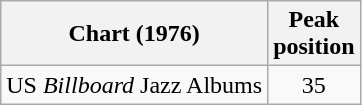<table class="wikitable">
<tr>
<th>Chart (1976)</th>
<th>Peak<br>position</th>
</tr>
<tr>
<td>US <em>Billboard</em> Jazz Albums</td>
<td align="center">35</td>
</tr>
</table>
